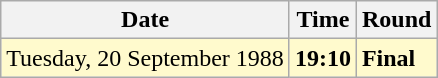<table class="wikitable">
<tr>
<th>Date</th>
<th>Time</th>
<th>Round</th>
</tr>
<tr style=background:lemonchiffon>
<td>Tuesday, 20 September 1988</td>
<td><strong>19:10</strong></td>
<td><strong>Final</strong></td>
</tr>
</table>
